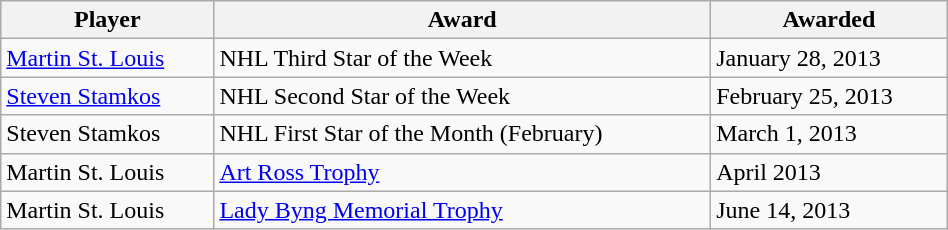<table class="wikitable" style="width:50%;">
<tr>
<th>Player</th>
<th>Award</th>
<th>Awarded</th>
</tr>
<tr>
<td><a href='#'>Martin St. Louis</a></td>
<td>NHL Third Star of the Week</td>
<td>January 28, 2013</td>
</tr>
<tr>
<td><a href='#'>Steven Stamkos</a></td>
<td>NHL Second Star of the Week</td>
<td>February 25, 2013</td>
</tr>
<tr>
<td>Steven Stamkos</td>
<td>NHL First Star of the Month (February)</td>
<td>March 1, 2013</td>
</tr>
<tr>
<td>Martin St. Louis</td>
<td><a href='#'>Art Ross Trophy</a></td>
<td>April 2013</td>
</tr>
<tr>
<td>Martin St. Louis</td>
<td><a href='#'>Lady Byng Memorial Trophy</a></td>
<td>June 14, 2013</td>
</tr>
</table>
